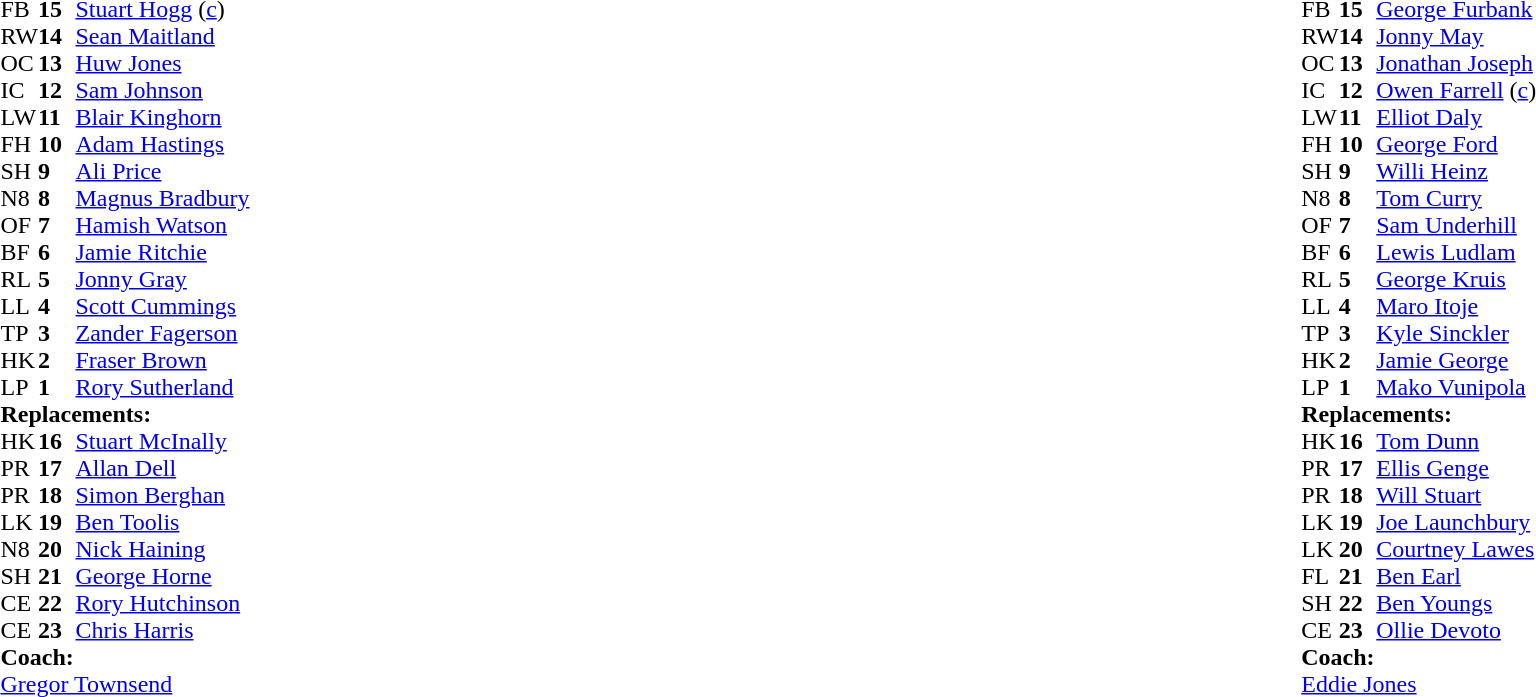<table style="width:100%">
<tr>
<td style="vertical-align:top; width:50%"><br><table cellspacing="0" cellpadding="0">
<tr>
<th width="25"></th>
<th width="25"></th>
</tr>
<tr>
<td>FB</td>
<td><strong>15</strong></td>
<td><a href='#'>Stuart Hogg</a> (<a href='#'>c</a>)</td>
</tr>
<tr>
<td>RW</td>
<td><strong>14</strong></td>
<td><a href='#'>Sean Maitland</a></td>
</tr>
<tr>
<td>OC</td>
<td><strong>13</strong></td>
<td><a href='#'>Huw Jones</a></td>
<td></td>
<td></td>
</tr>
<tr>
<td>IC</td>
<td><strong>12</strong></td>
<td><a href='#'>Sam Johnson</a></td>
</tr>
<tr>
<td>LW</td>
<td><strong>11</strong></td>
<td><a href='#'>Blair Kinghorn</a></td>
</tr>
<tr>
<td>FH</td>
<td><strong>10</strong></td>
<td><a href='#'>Adam Hastings</a></td>
</tr>
<tr>
<td>SH</td>
<td><strong>9</strong></td>
<td><a href='#'>Ali Price</a></td>
</tr>
<tr>
<td>N8</td>
<td><strong>8</strong></td>
<td><a href='#'>Magnus Bradbury</a></td>
<td></td>
<td></td>
</tr>
<tr>
<td>OF</td>
<td><strong>7</strong></td>
<td><a href='#'>Hamish Watson</a></td>
</tr>
<tr>
<td>BF</td>
<td><strong>6</strong></td>
<td><a href='#'>Jamie Ritchie</a></td>
</tr>
<tr>
<td>RL</td>
<td><strong>5</strong></td>
<td><a href='#'>Jonny Gray</a></td>
</tr>
<tr>
<td>LL</td>
<td><strong>4</strong></td>
<td><a href='#'>Scott Cummings</a></td>
<td></td>
<td></td>
</tr>
<tr>
<td>TP</td>
<td><strong>3</strong></td>
<td><a href='#'>Zander Fagerson</a></td>
<td></td>
<td></td>
</tr>
<tr>
<td>HK</td>
<td><strong>2</strong></td>
<td><a href='#'>Fraser Brown</a></td>
<td></td>
<td></td>
</tr>
<tr>
<td>LP</td>
<td><strong>1</strong></td>
<td><a href='#'>Rory Sutherland</a></td>
<td></td>
<td></td>
</tr>
<tr>
<td colspan="4"><strong>Replacements:</strong></td>
</tr>
<tr>
<td>HK</td>
<td><strong>16</strong></td>
<td><a href='#'>Stuart McInally</a></td>
<td></td>
<td></td>
</tr>
<tr>
<td>PR</td>
<td><strong>17</strong></td>
<td><a href='#'>Allan Dell</a></td>
<td></td>
<td></td>
</tr>
<tr>
<td>PR</td>
<td><strong>18</strong></td>
<td><a href='#'>Simon Berghan</a></td>
<td></td>
<td></td>
</tr>
<tr>
<td>LK</td>
<td><strong>19</strong></td>
<td><a href='#'>Ben Toolis</a></td>
<td></td>
<td></td>
</tr>
<tr>
<td>N8</td>
<td><strong>20</strong></td>
<td><a href='#'>Nick Haining</a></td>
<td></td>
<td></td>
</tr>
<tr>
<td>SH</td>
<td><strong>21</strong></td>
<td><a href='#'>George Horne</a></td>
</tr>
<tr>
<td>CE</td>
<td><strong>22</strong></td>
<td><a href='#'>Rory Hutchinson</a></td>
</tr>
<tr>
<td>CE</td>
<td><strong>23</strong></td>
<td><a href='#'>Chris Harris</a></td>
<td></td>
<td></td>
</tr>
<tr>
<td colspan="3"><strong>Coach:</strong></td>
</tr>
<tr>
<td colspan="4"><a href='#'>Gregor Townsend</a></td>
</tr>
</table>
</td>
<td style="vertical-align:top"></td>
<td style="vertical-align:top; width:50%"><br><table cellspacing="0" cellpadding="0" style="margin:auto">
<tr>
<th width="25"></th>
<th width="25"></th>
</tr>
<tr>
<td>FB</td>
<td><strong>15</strong></td>
<td><a href='#'>George Furbank</a></td>
</tr>
<tr>
<td>RW</td>
<td><strong>14</strong></td>
<td><a href='#'>Jonny May</a></td>
</tr>
<tr>
<td>OC</td>
<td><strong>13</strong></td>
<td><a href='#'>Jonathan Joseph</a></td>
</tr>
<tr>
<td>IC</td>
<td><strong>12</strong></td>
<td><a href='#'>Owen Farrell</a> (<a href='#'>c</a>)</td>
</tr>
<tr>
<td>LW</td>
<td><strong>11</strong></td>
<td><a href='#'>Elliot Daly</a></td>
</tr>
<tr>
<td>FH</td>
<td><strong>10</strong></td>
<td><a href='#'>George Ford</a></td>
</tr>
<tr>
<td>SH</td>
<td><strong>9</strong></td>
<td><a href='#'>Willi Heinz</a></td>
<td></td>
<td></td>
</tr>
<tr>
<td>N8</td>
<td><strong>8</strong></td>
<td><a href='#'>Tom Curry</a></td>
</tr>
<tr>
<td>OF</td>
<td><strong>7</strong></td>
<td><a href='#'>Sam Underhill</a></td>
<td></td>
<td></td>
</tr>
<tr>
<td>BF</td>
<td><strong>6</strong></td>
<td><a href='#'>Lewis Ludlam</a></td>
<td></td>
<td></td>
</tr>
<tr>
<td>RL</td>
<td><strong>5</strong></td>
<td><a href='#'>George Kruis</a></td>
<td></td>
<td></td>
</tr>
<tr>
<td>LL</td>
<td><strong>4</strong></td>
<td><a href='#'>Maro Itoje</a></td>
</tr>
<tr>
<td>TP</td>
<td><strong>3</strong></td>
<td><a href='#'>Kyle Sinckler</a></td>
</tr>
<tr>
<td>HK</td>
<td><strong>2</strong></td>
<td><a href='#'>Jamie George</a></td>
</tr>
<tr>
<td>LP</td>
<td><strong>1</strong></td>
<td><a href='#'>Mako Vunipola</a></td>
<td></td>
<td></td>
</tr>
<tr>
<td colspan="4"><strong>Replacements:</strong></td>
</tr>
<tr>
<td>HK</td>
<td><strong>16</strong></td>
<td><a href='#'>Tom Dunn</a></td>
</tr>
<tr>
<td>PR</td>
<td><strong>17</strong></td>
<td><a href='#'>Ellis Genge</a></td>
<td></td>
<td></td>
</tr>
<tr>
<td>PR</td>
<td><strong>18</strong></td>
<td><a href='#'>Will Stuart</a></td>
</tr>
<tr>
<td>LK</td>
<td><strong>19</strong></td>
<td><a href='#'>Joe Launchbury</a></td>
<td></td>
<td></td>
</tr>
<tr>
<td>LK</td>
<td><strong>20</strong></td>
<td><a href='#'>Courtney Lawes</a></td>
<td></td>
<td></td>
</tr>
<tr>
<td>FL</td>
<td><strong>21</strong></td>
<td><a href='#'>Ben Earl</a></td>
<td></td>
<td></td>
</tr>
<tr>
<td>SH</td>
<td><strong>22</strong></td>
<td><a href='#'>Ben Youngs</a></td>
<td></td>
<td></td>
</tr>
<tr>
<td>CE</td>
<td><strong>23</strong></td>
<td><a href='#'>Ollie Devoto</a></td>
</tr>
<tr>
<td colspan="4"><strong>Coach:</strong></td>
</tr>
<tr>
<td colspan="4"><a href='#'>Eddie Jones</a></td>
</tr>
</table>
</td>
</tr>
</table>
